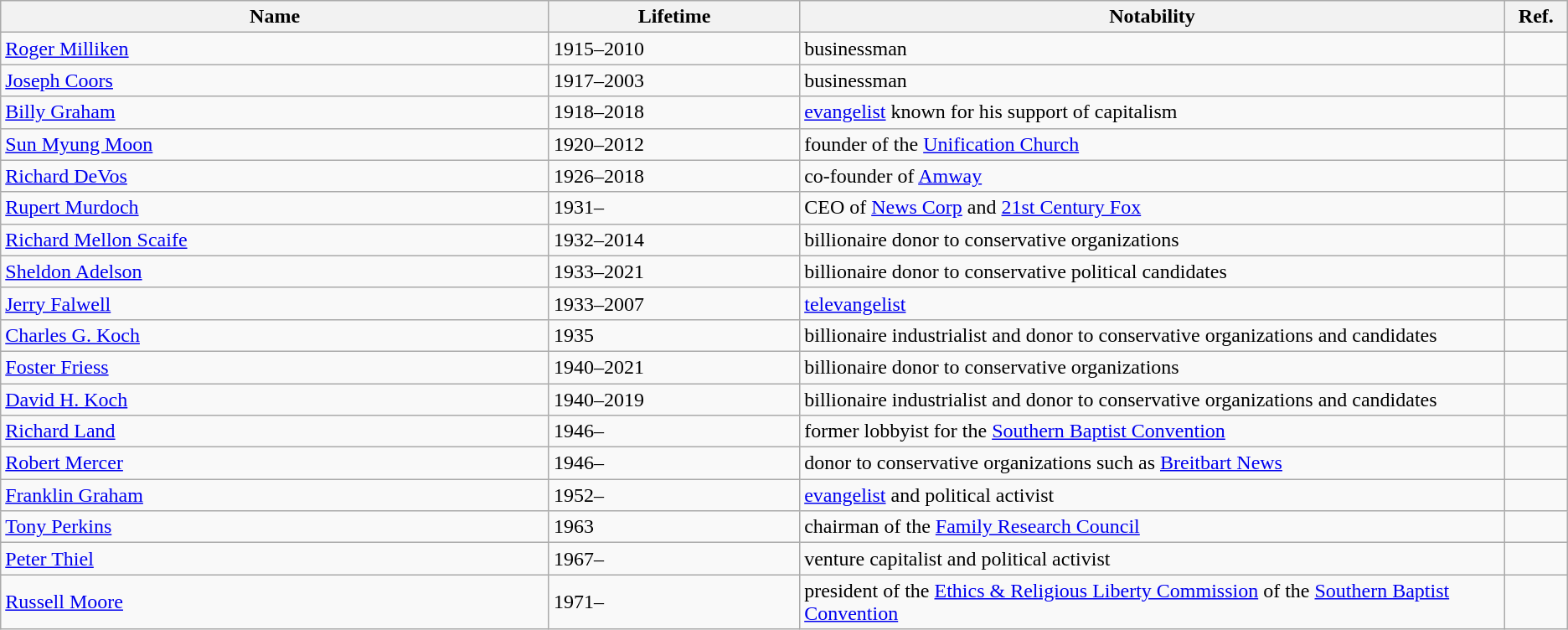<table class="wikitable sortable">
<tr>
<th width="35%">Name</th>
<th width="16%">Lifetime</th>
<th width="45%">Notability</th>
<th class="unsortable" width="17%">Ref.</th>
</tr>
<tr>
<td><a href='#'>Roger Milliken</a></td>
<td>1915–2010</td>
<td>businessman</td>
<td></td>
</tr>
<tr>
<td><a href='#'>Joseph Coors</a></td>
<td>1917–2003</td>
<td>businessman</td>
<td></td>
</tr>
<tr>
<td><a href='#'>Billy Graham</a></td>
<td>1918–2018</td>
<td><a href='#'>evangelist</a> known for his support of capitalism</td>
<td></td>
</tr>
<tr>
<td><a href='#'>Sun Myung Moon</a></td>
<td>1920–2012</td>
<td>founder of the <a href='#'>Unification Church</a></td>
<td></td>
</tr>
<tr>
<td><a href='#'>Richard DeVos</a></td>
<td>1926–2018</td>
<td>co-founder of <a href='#'>Amway</a></td>
<td></td>
</tr>
<tr>
<td><a href='#'>Rupert Murdoch</a></td>
<td>1931–</td>
<td>CEO of <a href='#'>News Corp</a> and <a href='#'>21st Century Fox</a></td>
<td></td>
</tr>
<tr>
<td><a href='#'>Richard Mellon Scaife</a></td>
<td>1932–2014</td>
<td>billionaire donor to conservative organizations</td>
<td></td>
</tr>
<tr>
<td><a href='#'>Sheldon Adelson</a></td>
<td>1933–2021</td>
<td>billionaire donor to conservative political candidates</td>
<td></td>
</tr>
<tr>
<td><a href='#'>Jerry Falwell</a></td>
<td>1933–2007</td>
<td><a href='#'>televangelist</a></td>
<td></td>
</tr>
<tr>
<td><a href='#'>Charles G. Koch</a></td>
<td>1935</td>
<td>billionaire industrialist and donor to conservative organizations and candidates</td>
<td></td>
</tr>
<tr>
<td><a href='#'>Foster Friess</a></td>
<td>1940–2021</td>
<td>billionaire donor to conservative organizations</td>
<td></td>
</tr>
<tr>
<td><a href='#'>David H. Koch</a></td>
<td>1940–2019</td>
<td>billionaire industrialist and donor to conservative organizations and candidates</td>
<td></td>
</tr>
<tr>
<td><a href='#'>Richard Land</a></td>
<td>1946–</td>
<td>former lobbyist for the <a href='#'>Southern Baptist Convention</a></td>
<td></td>
</tr>
<tr>
<td><a href='#'>Robert Mercer</a></td>
<td>1946–</td>
<td>donor to conservative organizations such as <a href='#'>Breitbart News</a></td>
<td></td>
</tr>
<tr>
<td><a href='#'>Franklin Graham</a></td>
<td>1952–</td>
<td><a href='#'>evangelist</a> and political activist</td>
<td></td>
</tr>
<tr>
<td><a href='#'>Tony Perkins</a></td>
<td>1963</td>
<td>chairman of the <a href='#'>Family Research Council</a></td>
<td></td>
</tr>
<tr>
<td><a href='#'>Peter Thiel</a></td>
<td>1967–</td>
<td>venture capitalist and political activist</td>
<td></td>
</tr>
<tr>
<td><a href='#'>Russell Moore</a></td>
<td>1971–</td>
<td>president of the <a href='#'>Ethics & Religious Liberty Commission</a> of the <a href='#'>Southern Baptist Convention</a></td>
<td></td>
</tr>
</table>
